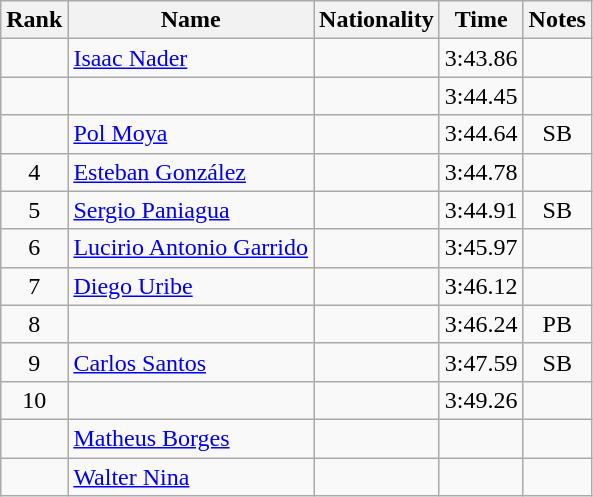<table class="wikitable sortable" style="text-align:center">
<tr>
<th>Rank</th>
<th>Name</th>
<th>Nationality</th>
<th>Time</th>
<th>Notes</th>
</tr>
<tr>
<td></td>
<td align=left><a href='#'>Isaac Nader</a></td>
<td align=left></td>
<td>3:43.86</td>
<td></td>
</tr>
<tr>
<td></td>
<td align=left></td>
<td align=left></td>
<td>3:44.45</td>
<td></td>
</tr>
<tr>
<td></td>
<td align=left><a href='#'>Pol Moya</a></td>
<td align=left></td>
<td>3:44.64</td>
<td>SB</td>
</tr>
<tr>
<td>4</td>
<td align=left><a href='#'>Esteban González</a></td>
<td align=left></td>
<td>3:44.78</td>
<td></td>
</tr>
<tr>
<td>5</td>
<td align=left><a href='#'>Sergio Paniagua</a></td>
<td align=left></td>
<td>3:44.91</td>
<td>SB</td>
</tr>
<tr>
<td>6</td>
<td align=left><a href='#'>Lucirio Antonio Garrido</a></td>
<td align=left></td>
<td>3:45.97</td>
<td></td>
</tr>
<tr>
<td>7</td>
<td align=left><a href='#'>Diego Uribe</a></td>
<td align=left></td>
<td>3:46.12</td>
<td></td>
</tr>
<tr>
<td>8</td>
<td align=left></td>
<td align=left></td>
<td>3:46.24</td>
<td>PB</td>
</tr>
<tr>
<td>9</td>
<td align=left><a href='#'>Carlos Santos</a></td>
<td align=left></td>
<td>3:47.59</td>
<td>SB</td>
</tr>
<tr>
<td>10</td>
<td align=left></td>
<td align=left></td>
<td>3:49.26</td>
<td></td>
</tr>
<tr>
<td></td>
<td align=left><a href='#'>Matheus Borges</a></td>
<td align=left></td>
<td></td>
<td></td>
</tr>
<tr>
<td></td>
<td align=left><a href='#'>Walter Nina</a></td>
<td align=left></td>
<td></td>
<td></td>
</tr>
</table>
